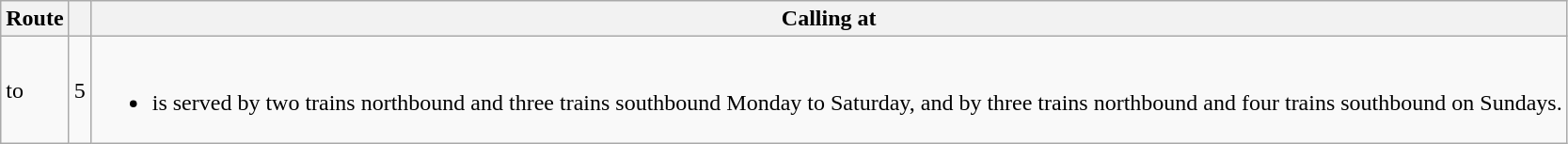<table class="wikitable">
<tr>
<th scope="row">Route</th>
<th scope="row"></th>
<th scope="row">Calling at</th>
</tr>
<tr>
<td> to </td>
<td>5</td>
<td><br><ul><li> is served by two trains northbound and three trains southbound Monday to Saturday, and by three trains northbound and four trains southbound on Sundays.</li></ul></td>
</tr>
</table>
